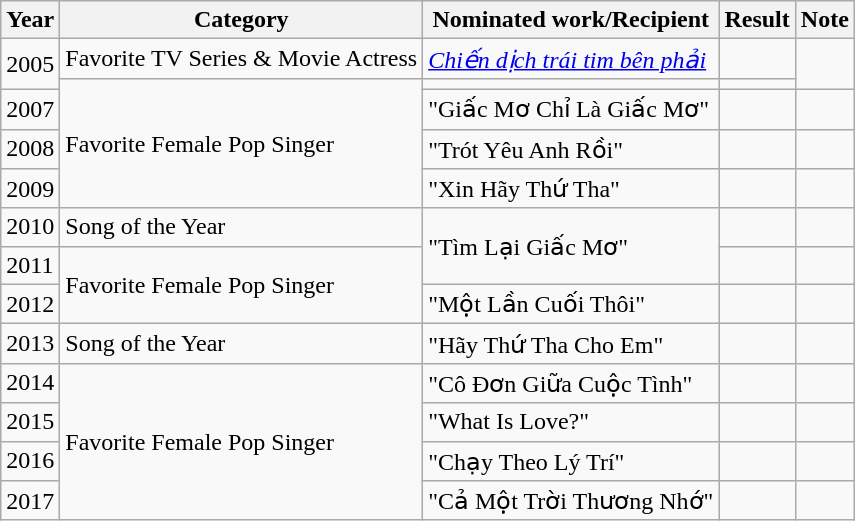<table class="wikitable">
<tr>
<th>Year</th>
<th>Category</th>
<th>Nominated work/Recipient</th>
<th>Result</th>
<th>Note</th>
</tr>
<tr>
<td rowspan="2">2005</td>
<td>Favorite TV Series & Movie Actress</td>
<td><em><a href='#'>Chiến dịch trái tim bên phải</a></em></td>
<td></td>
<td rowspan="2"></td>
</tr>
<tr>
<td rowspan="4">Favorite Female Pop Singer</td>
<td></td>
<td></td>
</tr>
<tr>
<td>2007</td>
<td>"Giấc Mơ Chỉ Là Giấc Mơ"</td>
<td></td>
<td></td>
</tr>
<tr>
<td>2008</td>
<td>"Trót Yêu Anh Rồi"</td>
<td></td>
<td><br></td>
</tr>
<tr>
<td>2009</td>
<td>"Xin Hãy Thứ Tha"</td>
<td></td>
<td></td>
</tr>
<tr>
<td>2010</td>
<td>Song of the Year</td>
<td rowspan="2">"Tìm Lại Giấc Mơ"</td>
<td></td>
<td></td>
</tr>
<tr>
<td>2011</td>
<td rowspan="2">Favorite Female Pop Singer</td>
<td></td>
<td></td>
</tr>
<tr>
<td>2012</td>
<td>"Một Lần Cuối Thôi"</td>
<td></td>
<td></td>
</tr>
<tr>
<td>2013</td>
<td>Song of the Year</td>
<td>"Hãy Thứ Tha Cho Em"</td>
<td></td>
<td></td>
</tr>
<tr>
<td>2014</td>
<td rowspan="5">Favorite Female Pop Singer</td>
<td>"Cô Đơn Giữa Cuộc Tình"</td>
<td></td>
<td></td>
</tr>
<tr>
<td>2015</td>
<td>"What Is Love?"</td>
<td></td>
<td></td>
</tr>
<tr>
<td>2016</td>
<td>"Chạy Theo Lý Trí"</td>
<td></td>
<td></td>
</tr>
<tr>
<td>2017</td>
<td>"Cả Một Trời Thương Nhớ"</td>
<td></td>
<td></td>
</tr>
</table>
